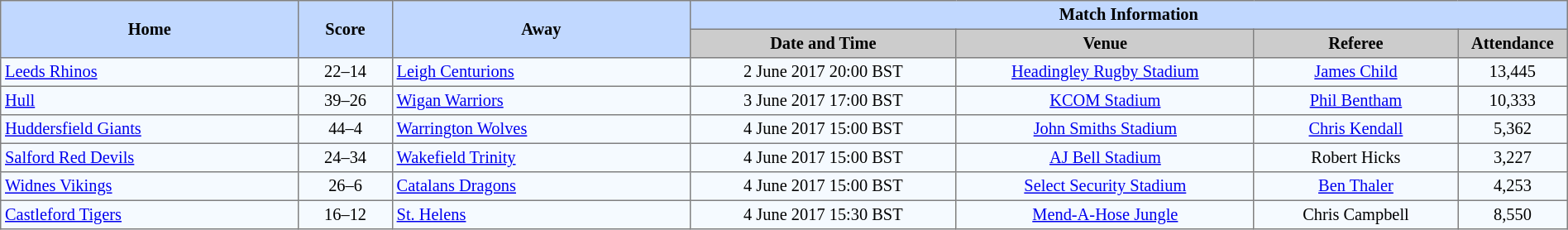<table border=1 style="border-collapse:collapse; font-size:85%; text-align:center;" cellpadding=3 cellspacing=0 width=100%>
<tr bgcolor=#C1D8FF>
<th rowspan=2 width=19%>Home</th>
<th rowspan=2 width=6%>Score</th>
<th rowspan=2 width=19%>Away</th>
<th colspan=6>Match Information</th>
</tr>
<tr bgcolor=#CCCCCC>
<th width=17%>Date and Time</th>
<th width=19%>Venue</th>
<th width=13%>Referee</th>
<th width=7%>Attendance</th>
</tr>
<tr bgcolor=#F5FAFF>
<td align=left> <a href='#'>Leeds Rhinos</a></td>
<td>22–14</td>
<td align=left> <a href='#'>Leigh Centurions</a></td>
<td>2 June 2017 20:00 BST</td>
<td><a href='#'>Headingley Rugby Stadium</a></td>
<td><a href='#'>James Child</a></td>
<td>13,445</td>
</tr>
<tr bgcolor=#F5FAFF>
<td align=left> <a href='#'>Hull</a></td>
<td>39–26</td>
<td align=left> <a href='#'>Wigan Warriors</a></td>
<td>3 June 2017 17:00 BST</td>
<td><a href='#'>KCOM Stadium</a></td>
<td><a href='#'>Phil Bentham</a></td>
<td>10,333</td>
</tr>
<tr bgcolor=#F5FAFF>
<td align=left> <a href='#'>Huddersfield Giants</a></td>
<td>44–4</td>
<td align=left> <a href='#'>Warrington Wolves</a></td>
<td>4 June 2017 15:00 BST</td>
<td><a href='#'>John Smiths Stadium</a></td>
<td><a href='#'>Chris Kendall</a></td>
<td>5,362</td>
</tr>
<tr bgcolor=#F5FAFF>
<td align=left> <a href='#'>Salford Red Devils</a></td>
<td>24–34</td>
<td align=left> <a href='#'>Wakefield Trinity</a></td>
<td>4 June 2017 15:00 BST</td>
<td><a href='#'>AJ Bell Stadium</a></td>
<td>Robert Hicks</td>
<td>3,227</td>
</tr>
<tr bgcolor=#F5FAFF>
<td align=left> <a href='#'>Widnes Vikings</a></td>
<td>26–6</td>
<td align=left> <a href='#'>Catalans Dragons</a></td>
<td>4 June 2017 15:00 BST</td>
<td><a href='#'>Select Security Stadium</a></td>
<td><a href='#'>Ben Thaler</a></td>
<td>4,253</td>
</tr>
<tr bgcolor=#F5FAFF>
<td align=left> <a href='#'>Castleford Tigers</a></td>
<td>16–12</td>
<td align=left> <a href='#'>St. Helens</a></td>
<td>4 June 2017 15:30 BST</td>
<td><a href='#'>Mend-A-Hose Jungle</a></td>
<td>Chris Campbell</td>
<td>8,550</td>
</tr>
</table>
